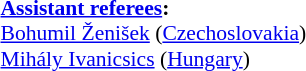<table style="width:100%; font-size:90%;">
<tr>
<td><br><strong><a href='#'>Assistant referees</a>:</strong>
<br><a href='#'>Bohumil Ženišek</a> (<a href='#'>Czechoslovakia</a>)
<br><a href='#'>Mihály Ivanicsics</a> (<a href='#'>Hungary</a>)</td>
</tr>
</table>
